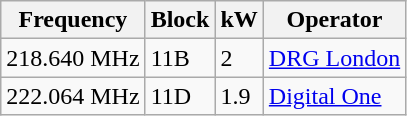<table class="wikitable sortable">
<tr>
<th>Frequency</th>
<th>Block</th>
<th>kW</th>
<th>Operator</th>
</tr>
<tr>
<td>218.640 MHz</td>
<td>11B</td>
<td>2</td>
<td><a href='#'>DRG London</a></td>
</tr>
<tr>
<td>222.064 MHz</td>
<td>11D</td>
<td>1.9</td>
<td><a href='#'>Digital One</a></td>
</tr>
</table>
